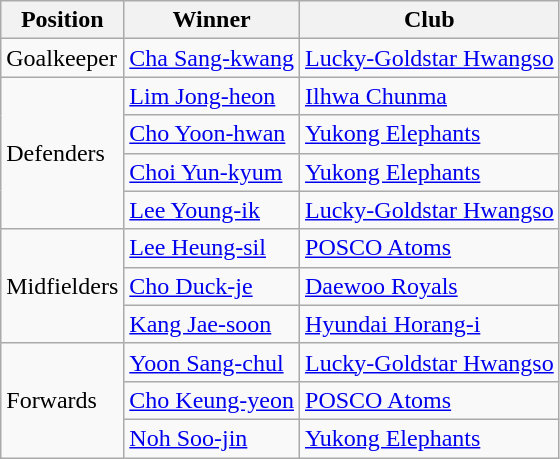<table class="wikitable">
<tr>
<th>Position</th>
<th>Winner</th>
<th>Club</th>
</tr>
<tr>
<td>Goalkeeper</td>
<td> <a href='#'>Cha Sang-kwang</a></td>
<td><a href='#'>Lucky-Goldstar Hwangso</a></td>
</tr>
<tr>
<td rowspan="4">Defenders</td>
<td> <a href='#'>Lim Jong-heon</a></td>
<td><a href='#'>Ilhwa Chunma</a></td>
</tr>
<tr>
<td> <a href='#'>Cho Yoon-hwan</a></td>
<td><a href='#'>Yukong Elephants</a></td>
</tr>
<tr>
<td> <a href='#'>Choi Yun-kyum</a></td>
<td><a href='#'>Yukong Elephants</a></td>
</tr>
<tr>
<td> <a href='#'>Lee Young-ik</a></td>
<td><a href='#'>Lucky-Goldstar Hwangso</a></td>
</tr>
<tr>
<td rowspan="3">Midfielders</td>
<td> <a href='#'>Lee Heung-sil</a></td>
<td><a href='#'>POSCO Atoms</a></td>
</tr>
<tr>
<td> <a href='#'>Cho Duck-je</a></td>
<td><a href='#'>Daewoo Royals</a></td>
</tr>
<tr>
<td> <a href='#'>Kang Jae-soon</a></td>
<td><a href='#'>Hyundai Horang-i</a></td>
</tr>
<tr>
<td rowspan="3">Forwards</td>
<td> <a href='#'>Yoon Sang-chul</a></td>
<td><a href='#'>Lucky-Goldstar Hwangso</a></td>
</tr>
<tr>
<td> <a href='#'>Cho Keung-yeon</a></td>
<td><a href='#'>POSCO Atoms</a></td>
</tr>
<tr>
<td> <a href='#'>Noh Soo-jin</a></td>
<td><a href='#'>Yukong Elephants</a></td>
</tr>
</table>
